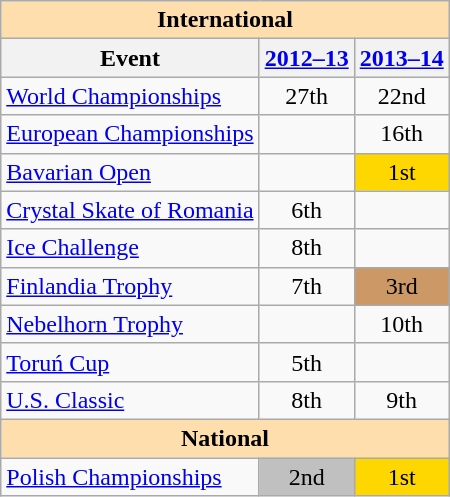<table class="wikitable" style="text-align:center">
<tr>
<th style="background-color: #ffdead; " colspan=3 align=center><strong>International</strong></th>
</tr>
<tr>
<th>Event</th>
<th><a href='#'>2012–13</a></th>
<th><a href='#'>2013–14</a></th>
</tr>
<tr>
<td align=left><a href='#'>World Championships</a></td>
<td>27th</td>
<td>22nd</td>
</tr>
<tr>
<td align=left><a href='#'>European Championships</a></td>
<td></td>
<td>16th</td>
</tr>
<tr>
<td align=left><a href='#'>Bavarian Open</a></td>
<td></td>
<td bgcolor=gold>1st</td>
</tr>
<tr>
<td align=left><a href='#'>Crystal Skate of Romania</a></td>
<td>6th</td>
<td></td>
</tr>
<tr>
<td align=left><a href='#'>Ice Challenge</a></td>
<td>8th</td>
<td></td>
</tr>
<tr>
<td align=left><a href='#'>Finlandia Trophy</a></td>
<td>7th</td>
<td bgcolor=cc9966>3rd</td>
</tr>
<tr>
<td align=left><a href='#'>Nebelhorn Trophy</a></td>
<td></td>
<td>10th</td>
</tr>
<tr>
<td align=left><a href='#'>Toruń Cup</a></td>
<td>5th</td>
<td></td>
</tr>
<tr>
<td align=left><a href='#'>U.S. Classic</a></td>
<td>8th</td>
<td>9th</td>
</tr>
<tr>
<th style="background-color: #ffdead; " colspan=3 align=center><strong>National</strong></th>
</tr>
<tr>
<td align=left><a href='#'>Polish Championships</a></td>
<td bgcolor=silver>2nd</td>
<td bgcolor=gold>1st</td>
</tr>
</table>
